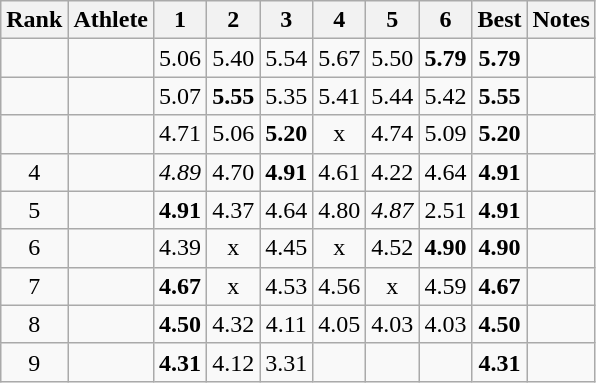<table class="wikitable sortable" style="text-align:center">
<tr>
<th>Rank</th>
<th>Athlete</th>
<th>1</th>
<th>2</th>
<th>3</th>
<th>4</th>
<th>5</th>
<th>6</th>
<th>Best</th>
<th>Notes</th>
</tr>
<tr>
<td></td>
<td style="text-align:left"></td>
<td>5.06</td>
<td>5.40</td>
<td>5.54</td>
<td>5.67</td>
<td>5.50</td>
<td><strong>5.79</strong></td>
<td><strong>5.79</strong></td>
<td></td>
</tr>
<tr>
<td></td>
<td style="text-align:left"></td>
<td>5.07</td>
<td><strong>5.55</strong></td>
<td>5.35</td>
<td>5.41</td>
<td>5.44</td>
<td>5.42</td>
<td><strong>5.55</strong></td>
<td></td>
</tr>
<tr>
<td></td>
<td style="text-align:left"></td>
<td>4.71</td>
<td>5.06</td>
<td><strong>5.20</strong></td>
<td>x</td>
<td>4.74</td>
<td>5.09</td>
<td><strong>5.20</strong></td>
<td></td>
</tr>
<tr>
<td>4</td>
<td style="text-align:left"></td>
<td><em>4.89</em></td>
<td>4.70</td>
<td><strong>4.91</strong></td>
<td>4.61</td>
<td>4.22</td>
<td>4.64</td>
<td><strong>4.91</strong></td>
<td></td>
</tr>
<tr>
<td>5</td>
<td style="text-align:left"></td>
<td><strong>4.91</strong></td>
<td>4.37</td>
<td>4.64</td>
<td>4.80</td>
<td><em>4.87</em></td>
<td>2.51</td>
<td><strong>4.91</strong></td>
<td></td>
</tr>
<tr>
<td>6</td>
<td style="text-align:left"></td>
<td>4.39</td>
<td>x</td>
<td>4.45</td>
<td>x</td>
<td>4.52</td>
<td><strong>4.90</strong></td>
<td><strong>4.90</strong></td>
<td></td>
</tr>
<tr>
<td>7</td>
<td style="text-align:left"></td>
<td><strong>4.67</strong></td>
<td>x</td>
<td>4.53</td>
<td>4.56</td>
<td>x</td>
<td>4.59</td>
<td><strong>4.67</strong></td>
<td></td>
</tr>
<tr>
<td>8</td>
<td style="text-align:left"></td>
<td><strong>4.50</strong></td>
<td>4.32</td>
<td>4.11</td>
<td>4.05</td>
<td>4.03</td>
<td>4.03</td>
<td><strong>4.50</strong></td>
<td></td>
</tr>
<tr>
<td>9</td>
<td style="text-align:left"></td>
<td><strong>4.31</strong></td>
<td>4.12</td>
<td>3.31</td>
<td></td>
<td></td>
<td></td>
<td><strong>4.31</strong></td>
<td></td>
</tr>
</table>
